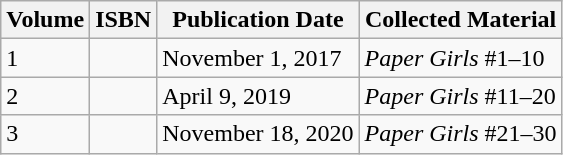<table class="wikitable">
<tr>
<th>Volume</th>
<th>ISBN</th>
<th>Publication Date</th>
<th>Collected Material</th>
</tr>
<tr>
<td>1</td>
<td></td>
<td>November 1, 2017</td>
<td><em>Paper Girls</em> #1–10</td>
</tr>
<tr>
<td>2</td>
<td></td>
<td>April 9, 2019</td>
<td><em>Paper Girls</em> #11–20</td>
</tr>
<tr>
<td>3</td>
<td></td>
<td>November 18, 2020</td>
<td><em>Paper Girls</em> #21–30</td>
</tr>
</table>
